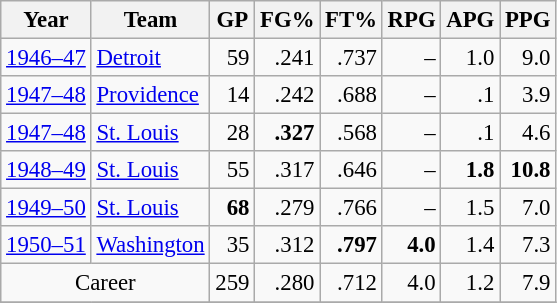<table class="wikitable sortable" style="font-size:95%; text-align:right;">
<tr>
<th>Year</th>
<th>Team</th>
<th>GP</th>
<th>FG%</th>
<th>FT%</th>
<th>RPG</th>
<th>APG</th>
<th>PPG</th>
</tr>
<tr>
<td style="text-align:left;"><a href='#'>1946–47</a></td>
<td style="text-align:left;"><a href='#'>Detroit</a></td>
<td>59</td>
<td>.241</td>
<td>.737</td>
<td>–</td>
<td>1.0</td>
<td>9.0</td>
</tr>
<tr>
<td style="text-align:left;"><a href='#'>1947–48</a></td>
<td style="text-align:left;"><a href='#'>Providence</a></td>
<td>14</td>
<td>.242</td>
<td>.688</td>
<td>–</td>
<td>.1</td>
<td>3.9</td>
</tr>
<tr>
<td style="text-align:left;"><a href='#'>1947–48</a></td>
<td style="text-align:left;"><a href='#'>St. Louis</a></td>
<td>28</td>
<td><strong>.327</strong></td>
<td>.568</td>
<td>–</td>
<td>.1</td>
<td>4.6</td>
</tr>
<tr>
<td style="text-align:left;"><a href='#'>1948–49</a></td>
<td style="text-align:left;"><a href='#'>St. Louis</a></td>
<td>55</td>
<td>.317</td>
<td>.646</td>
<td>–</td>
<td><strong>1.8</strong></td>
<td><strong>10.8</strong></td>
</tr>
<tr>
<td style="text-align:left;"><a href='#'>1949–50</a></td>
<td style="text-align:left;"><a href='#'>St. Louis</a></td>
<td><strong>68</strong></td>
<td>.279</td>
<td>.766</td>
<td>–</td>
<td>1.5</td>
<td>7.0</td>
</tr>
<tr>
<td style="text-align:left;"><a href='#'>1950–51</a></td>
<td style="text-align:left;"><a href='#'>Washington</a></td>
<td>35</td>
<td>.312</td>
<td><strong>.797</strong></td>
<td><strong>4.0</strong></td>
<td>1.4</td>
<td>7.3</td>
</tr>
<tr>
<td style="text-align:center;" colspan="2">Career</td>
<td>259</td>
<td>.280</td>
<td>.712</td>
<td>4.0</td>
<td>1.2</td>
<td>7.9</td>
</tr>
<tr>
</tr>
</table>
